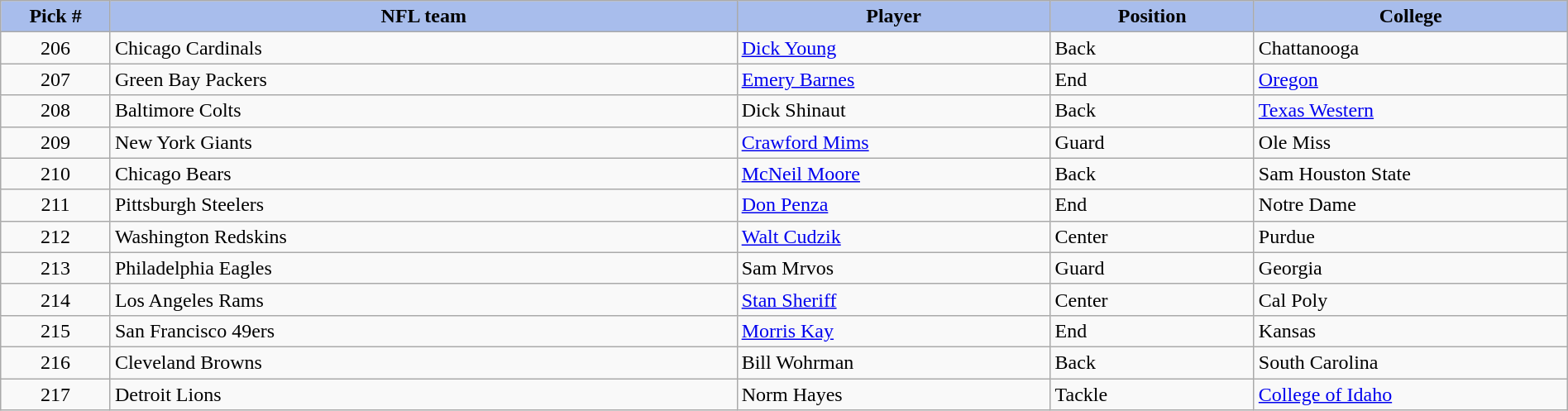<table class="wikitable sortable sortable" style="width: 100%">
<tr>
<th style="background:#a8bdec; width:7%;">Pick #</th>
<th style="width:40%; background:#a8bdec;">NFL team</th>
<th style="width:20%; background:#a8bdec;">Player</th>
<th style="width:13%; background:#a8bdec;">Position</th>
<th style="background:#A8BDEC;">College</th>
</tr>
<tr>
<td align=center>206</td>
<td>Chicago Cardinals</td>
<td><a href='#'>Dick Young</a></td>
<td>Back</td>
<td>Chattanooga</td>
</tr>
<tr>
<td align=center>207</td>
<td>Green Bay Packers</td>
<td><a href='#'>Emery Barnes</a></td>
<td>End</td>
<td><a href='#'>Oregon</a></td>
</tr>
<tr>
<td align=center>208</td>
<td>Baltimore Colts</td>
<td>Dick Shinaut</td>
<td>Back</td>
<td><a href='#'>Texas Western</a></td>
</tr>
<tr>
<td align=center>209</td>
<td>New York Giants</td>
<td><a href='#'>Crawford Mims</a></td>
<td>Guard</td>
<td>Ole Miss</td>
</tr>
<tr>
<td align=center>210</td>
<td>Chicago Bears</td>
<td><a href='#'>McNeil Moore</a></td>
<td>Back</td>
<td>Sam Houston State</td>
</tr>
<tr>
<td align=center>211</td>
<td>Pittsburgh Steelers</td>
<td><a href='#'>Don Penza</a></td>
<td>End</td>
<td>Notre Dame</td>
</tr>
<tr>
<td align=center>212</td>
<td>Washington Redskins</td>
<td><a href='#'>Walt Cudzik</a></td>
<td>Center</td>
<td>Purdue</td>
</tr>
<tr>
<td align=center>213</td>
<td>Philadelphia Eagles</td>
<td>Sam Mrvos</td>
<td>Guard</td>
<td>Georgia</td>
</tr>
<tr>
<td align=center>214</td>
<td>Los Angeles Rams</td>
<td><a href='#'>Stan Sheriff</a></td>
<td>Center</td>
<td>Cal Poly</td>
</tr>
<tr>
<td align=center>215</td>
<td>San Francisco 49ers</td>
<td><a href='#'>Morris Kay</a></td>
<td>End</td>
<td>Kansas</td>
</tr>
<tr>
<td align=center>216</td>
<td>Cleveland Browns</td>
<td>Bill Wohrman</td>
<td>Back</td>
<td>South Carolina</td>
</tr>
<tr>
<td align=center>217</td>
<td>Detroit Lions</td>
<td>Norm Hayes</td>
<td>Tackle</td>
<td><a href='#'>College of Idaho</a></td>
</tr>
</table>
